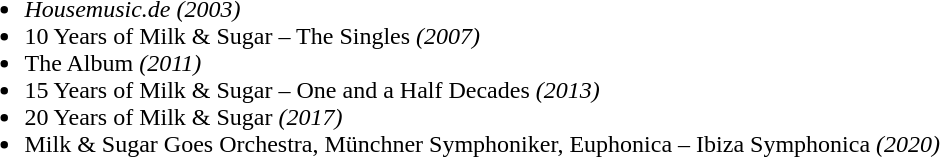<table style="width:100%;">
<tr>
<td><br><ul><li><em>Housemusic.de (2003)</li><li></em>10 Years of Milk & Sugar – The Singles<em> (2007)</li><li></em>The Album<em> (2011)</li><li></em>15 Years of Milk & Sugar – One and a Half Decades<em> (2013)</li><li></em>20 Years of Milk & Sugar<em> (2017)</li><li></em>Milk & Sugar Goes Orchestra, Münchner Symphoniker, Euphonica – Ibiza Symphonica<em> (2020)</li></ul></td>
</tr>
</table>
